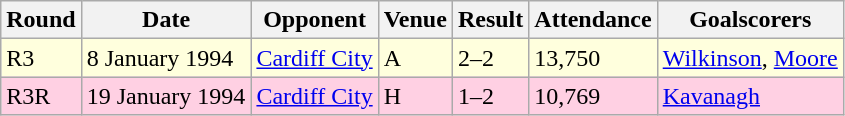<table class="wikitable">
<tr>
<th>Round</th>
<th>Date</th>
<th>Opponent</th>
<th>Venue</th>
<th>Result</th>
<th>Attendance</th>
<th>Goalscorers</th>
</tr>
<tr style="background:#ffffdd;">
<td>R3</td>
<td>8 January 1994</td>
<td><a href='#'>Cardiff City</a></td>
<td>A</td>
<td>2–2</td>
<td>13,750</td>
<td><a href='#'>Wilkinson</a>, <a href='#'>Moore</a></td>
</tr>
<tr style="background:#ffd0e3;">
<td>R3R</td>
<td>19 January 1994</td>
<td><a href='#'>Cardiff City</a></td>
<td>H</td>
<td>1–2</td>
<td>10,769</td>
<td><a href='#'>Kavanagh</a></td>
</tr>
</table>
